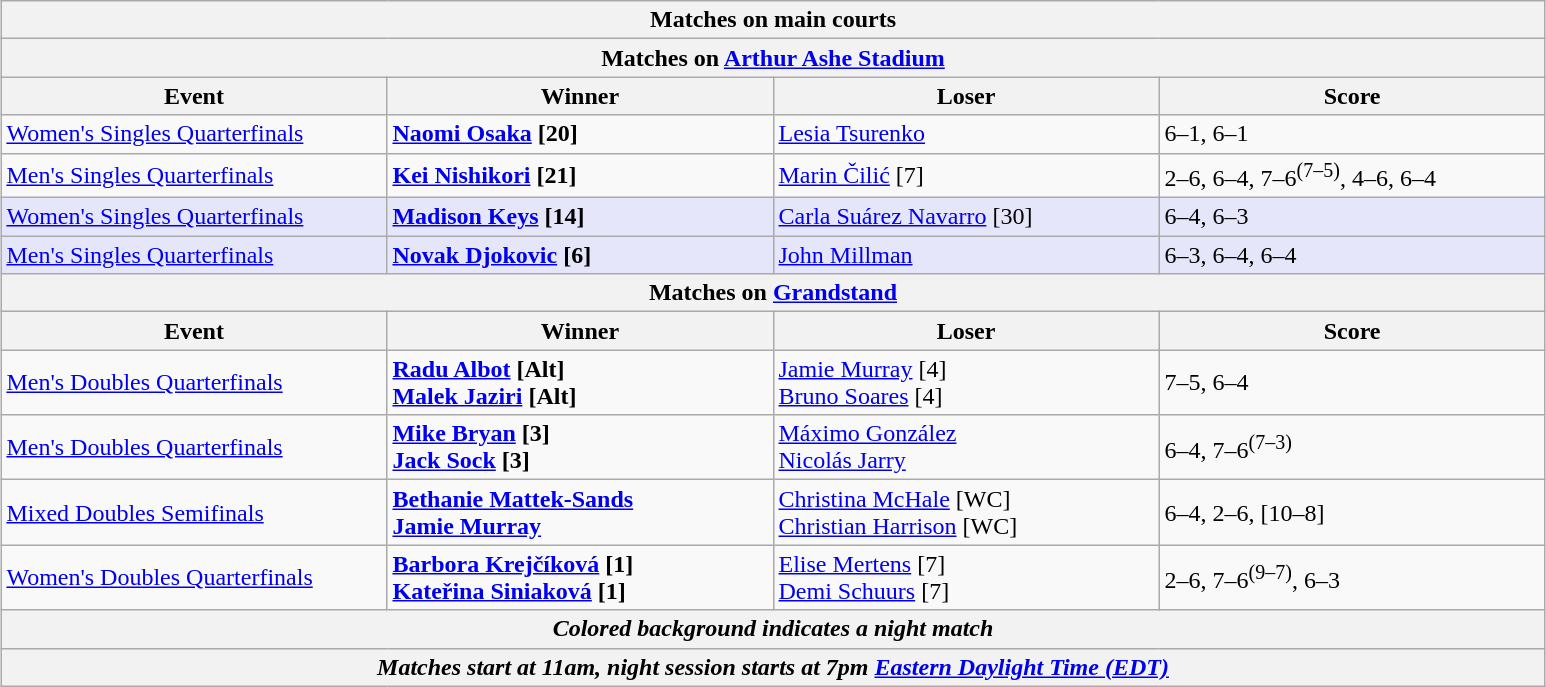<table class="wikitable" style="margin:auto;">
<tr>
<th colspan="4" style="white-space:nowrap;">Matches on main courts</th>
</tr>
<tr>
<th colspan="4"><strong>Matches on <a href='#'>Arthur Ashe Stadium</a></strong></th>
</tr>
<tr>
<th width=250>Event</th>
<th width=250>Winner</th>
<th width=250>Loser</th>
<th width=250>Score</th>
</tr>
<tr>
<td><a href='#'>Women's Singles Quarterfinals</a></td>
<td> <strong><a href='#'>Naomi Osaka</a> [20]</strong></td>
<td> <a href='#'>Lesia Tsurenko</a></td>
<td>6–1, 6–1</td>
</tr>
<tr>
<td><a href='#'>Men's Singles Quarterfinals</a></td>
<td> <strong><a href='#'>Kei Nishikori</a> [21]</strong></td>
<td> <a href='#'>Marin Čilić</a> [7]</td>
<td>2–6, 6–4, 7–6<sup>(7–5)</sup>, 4–6, 6–4</td>
</tr>
<tr bgcolor="lavender">
<td><a href='#'>Women's Singles Quarterfinals</a></td>
<td> <strong><a href='#'>Madison Keys</a> [14]</strong></td>
<td> <a href='#'>Carla Suárez Navarro</a> [30]</td>
<td>6–4, 6–3</td>
</tr>
<tr bgcolor="lavender">
<td><a href='#'>Men's Singles Quarterfinals</a></td>
<td> <strong><a href='#'>Novak Djokovic</a> [6]</strong></td>
<td> <a href='#'>John Millman</a></td>
<td>6–3, 6–4, 6–4</td>
</tr>
<tr>
<th colspan="4"><strong>Matches on <a href='#'>Grandstand</a></strong></th>
</tr>
<tr>
<th width=250>Event</th>
<th width=250>Winner</th>
<th width=250>Loser</th>
<th width=250>Score</th>
</tr>
<tr>
<td><a href='#'>Men's Doubles Quarterfinals</a></td>
<td> <strong><a href='#'>Radu Albot</a> [Alt]</strong> <br>  <strong><a href='#'>Malek Jaziri</a> [Alt]</strong></td>
<td> <a href='#'>Jamie Murray</a> [4] <br>  <a href='#'>Bruno Soares</a> [4]</td>
<td>7–5, 6–4</td>
</tr>
<tr>
<td><a href='#'>Men's Doubles Quarterfinals</a></td>
<td> <strong><a href='#'>Mike Bryan</a> [3]</strong> <br>  <strong><a href='#'>Jack Sock</a> [3]</strong></td>
<td> <a href='#'>Máximo González</a> <br>  <a href='#'>Nicolás Jarry</a></td>
<td>6–4, 7–6<sup>(7–3)</sup></td>
</tr>
<tr>
<td><a href='#'>Mixed Doubles Semifinals</a></td>
<td> <strong><a href='#'>Bethanie Mattek-Sands</a></strong> <br>  <strong><a href='#'>Jamie Murray</a></strong></td>
<td> <a href='#'>Christina McHale</a> [WC] <br>  <a href='#'>Christian Harrison</a> [WC]</td>
<td>6–4, 2–6, [10–8]</td>
</tr>
<tr>
<td><a href='#'>Women's Doubles Quarterfinals</a></td>
<td> <strong><a href='#'>Barbora Krejčíková</a> [1]</strong><br> <strong><a href='#'>Kateřina Siniaková</a> [1]</strong></td>
<td> <a href='#'>Elise Mertens</a> [7]<br> <a href='#'>Demi Schuurs</a> [7]</td>
<td>2–6, 7–6<sup>(9–7)</sup>, 6–3</td>
</tr>
<tr>
<th colspan=4><em>Colored background indicates a night match</em></th>
</tr>
<tr>
<th colspan=4><em>Matches start at 11am, night session starts at 7pm <a href='#'>Eastern Daylight Time (EDT)</a></em></th>
</tr>
</table>
